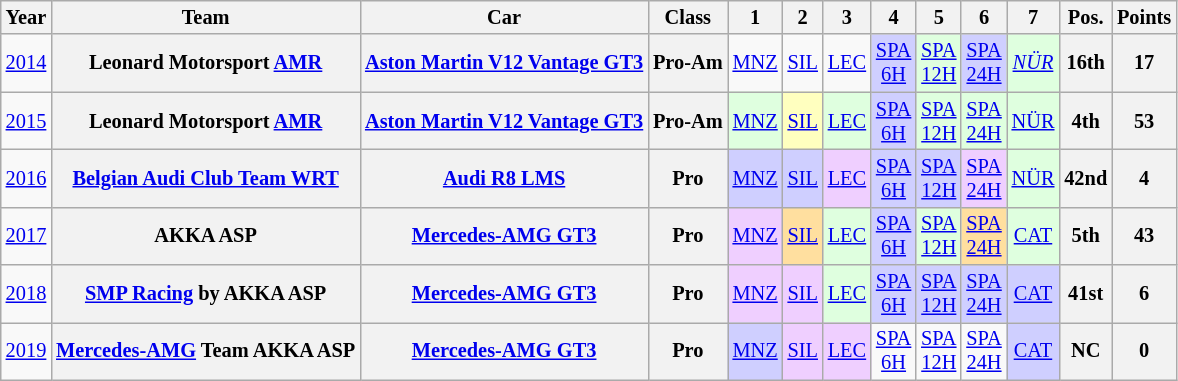<table class="wikitable" border="1" style="text-align:center; font-size:85%;">
<tr>
<th>Year</th>
<th>Team</th>
<th>Car</th>
<th>Class</th>
<th>1</th>
<th>2</th>
<th>3</th>
<th>4</th>
<th>5</th>
<th>6</th>
<th>7</th>
<th>Pos.</th>
<th>Points</th>
</tr>
<tr>
<td><a href='#'>2014</a></td>
<th nowrap>Leonard Motorsport <a href='#'>AMR</a></th>
<th nowrap><a href='#'>Aston Martin V12 Vantage GT3</a></th>
<th>Pro-Am</th>
<td style="background:#;"><a href='#'>MNZ</a></td>
<td style="background:#;"><a href='#'>SIL</a></td>
<td style="background:#;"><a href='#'>LEC</a></td>
<td style="background:#CFCFFF;"><a href='#'>SPA<br>6H</a><br></td>
<td style="background:#DFFFDF;"><a href='#'>SPA<br>12H</a><br></td>
<td style="background:#CFCFFF;"><a href='#'>SPA<br>24H</a><br></td>
<td style="background:#DFFFDF;"><em><a href='#'>NÜR</a></em><br></td>
<th>16th</th>
<th>17</th>
</tr>
<tr>
<td><a href='#'>2015</a></td>
<th nowrap>Leonard Motorsport <a href='#'>AMR</a></th>
<th nowrap><a href='#'>Aston Martin V12 Vantage GT3</a></th>
<th>Pro-Am</th>
<td style="background:#DFFFDF;"><a href='#'>MNZ</a><br></td>
<td style="background:#FFFFBF;"><a href='#'>SIL</a><br></td>
<td style="background:#DFFFDF;"><a href='#'>LEC</a><br></td>
<td style="background:#CFCFFF;"><a href='#'>SPA<br>6H</a><br></td>
<td style="background:#DFFFDF;"><a href='#'>SPA<br>12H</a><br></td>
<td style="background:#DFFFDF;"><a href='#'>SPA<br>24H</a><br></td>
<td style="background:#DFFFDF;"><a href='#'>NÜR</a><br></td>
<th>4th</th>
<th>53</th>
</tr>
<tr>
<td><a href='#'>2016</a></td>
<th nowrap><a href='#'>Belgian Audi Club Team WRT</a></th>
<th nowrap><a href='#'>Audi R8 LMS</a></th>
<th>Pro</th>
<td style="background:#CFCFFF;"><a href='#'>MNZ</a><br></td>
<td style="background:#CFCFFF;"><a href='#'>SIL</a><br></td>
<td style="background:#EFCFFF;"><a href='#'>LEC</a><br></td>
<td style="background:#CFCFFF;"><a href='#'>SPA<br>6H</a><br></td>
<td style="background:#CFCFFF;"><a href='#'>SPA<br>12H</a><br></td>
<td style="background:#EFCFFF;"><a href='#'>SPA<br>24H</a><br></td>
<td style="background:#DFFFDF;"><a href='#'>NÜR</a><br></td>
<th>42nd</th>
<th>4</th>
</tr>
<tr>
<td><a href='#'>2017</a></td>
<th nowrap>AKKA ASP</th>
<th nowrap><a href='#'>Mercedes-AMG GT3</a></th>
<th>Pro</th>
<td style="background:#EFCFFF;"><a href='#'>MNZ</a><br></td>
<td style="background:#FFDF9F;"><a href='#'>SIL</a><br></td>
<td style="background:#DFFFDF;"><a href='#'>LEC</a><br></td>
<td style="background:#CFCFFF;"><a href='#'>SPA<br>6H</a><br></td>
<td style="background:#DFFFDF;"><a href='#'>SPA<br>12H</a><br></td>
<td style="background:#FFDF9F;"><a href='#'>SPA<br>24H</a><br></td>
<td style="background:#DFFFDF;"><a href='#'>CAT</a><br></td>
<th>5th</th>
<th>43</th>
</tr>
<tr>
<td><a href='#'>2018</a></td>
<th nowrap><a href='#'>SMP Racing</a> by AKKA ASP</th>
<th nowrap><a href='#'>Mercedes-AMG GT3</a></th>
<th>Pro</th>
<td style="background:#EFCFFF;"><a href='#'>MNZ</a><br></td>
<td style="background:#EFCFFF;"><a href='#'>SIL</a><br></td>
<td style="background:#DFFFDF;"><a href='#'>LEC</a><br></td>
<td style="background:#CFCFFF;"><a href='#'>SPA<br>6H</a><br></td>
<td style="background:#CFCFFF;"><a href='#'>SPA<br>12H</a><br></td>
<td style="background:#CFCFFF;"><a href='#'>SPA<br>24H</a><br></td>
<td style="background:#CFCFFF;"><a href='#'>CAT</a><br></td>
<th>41st</th>
<th>6</th>
</tr>
<tr>
<td><a href='#'>2019</a></td>
<th nowrap><a href='#'>Mercedes-AMG</a> Team AKKA ASP</th>
<th nowrap><a href='#'>Mercedes-AMG GT3</a></th>
<th>Pro</th>
<td style="background:#CFCFFF;"><a href='#'>MNZ</a><br></td>
<td style="background:#EFCFFF;"><a href='#'>SIL</a><br></td>
<td style="background:#EFCFFF;"><a href='#'>LEC</a><br></td>
<td style="background:#;"><a href='#'>SPA<br>6H</a></td>
<td style="background:#;"><a href='#'>SPA<br>12H</a></td>
<td style="background:#;"><a href='#'>SPA<br>24H</a></td>
<td style="background:#CFCFFF;"><a href='#'>CAT</a><br></td>
<th>NC</th>
<th>0</th>
</tr>
</table>
